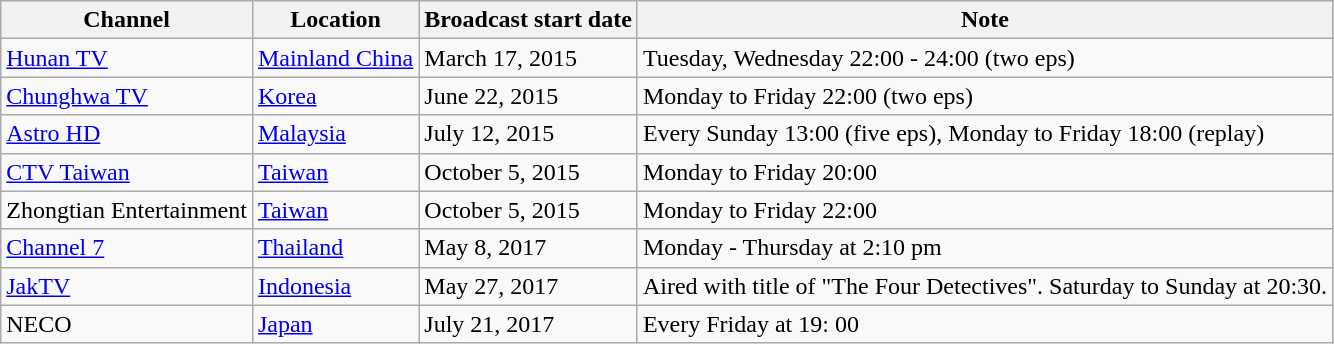<table class="wikitable">
<tr>
<th>Channel</th>
<th>Location</th>
<th>Broadcast start date</th>
<th>Note</th>
</tr>
<tr>
<td><a href='#'>Hunan TV</a></td>
<td><a href='#'>Mainland China</a></td>
<td>March 17, 2015</td>
<td>Tuesday, Wednesday 22:00 - 24:00 (two eps)</td>
</tr>
<tr>
<td><a href='#'>Chunghwa TV</a></td>
<td><a href='#'>Korea</a></td>
<td>June 22, 2015</td>
<td>Monday to Friday 22:00 (two eps)</td>
</tr>
<tr>
<td><a href='#'>Astro HD</a></td>
<td><a href='#'>Malaysia</a></td>
<td>July 12, 2015</td>
<td>Every Sunday 13:00 (five eps), Monday to Friday 18:00 (replay)</td>
</tr>
<tr>
<td><a href='#'>CTV Taiwan</a></td>
<td><a href='#'>Taiwan</a></td>
<td>October 5, 2015</td>
<td>Monday to Friday 20:00</td>
</tr>
<tr>
<td>Zhongtian Entertainment</td>
<td><a href='#'>Taiwan</a></td>
<td>October 5, 2015</td>
<td>Monday to Friday 22:00</td>
</tr>
<tr>
<td><a href='#'>Channel 7</a></td>
<td><a href='#'>Thailand</a></td>
<td>May 8, 2017</td>
<td>Monday - Thursday at 2:10 pm</td>
</tr>
<tr>
<td><a href='#'>JakTV</a></td>
<td><a href='#'>Indonesia</a></td>
<td>May 27, 2017</td>
<td>Aired with title of "The Four Detectives". Saturday to Sunday at 20:30.</td>
</tr>
<tr>
<td>NECO</td>
<td><a href='#'>Japan</a></td>
<td>July 21, 2017</td>
<td>Every Friday at 19: 00</td>
</tr>
</table>
